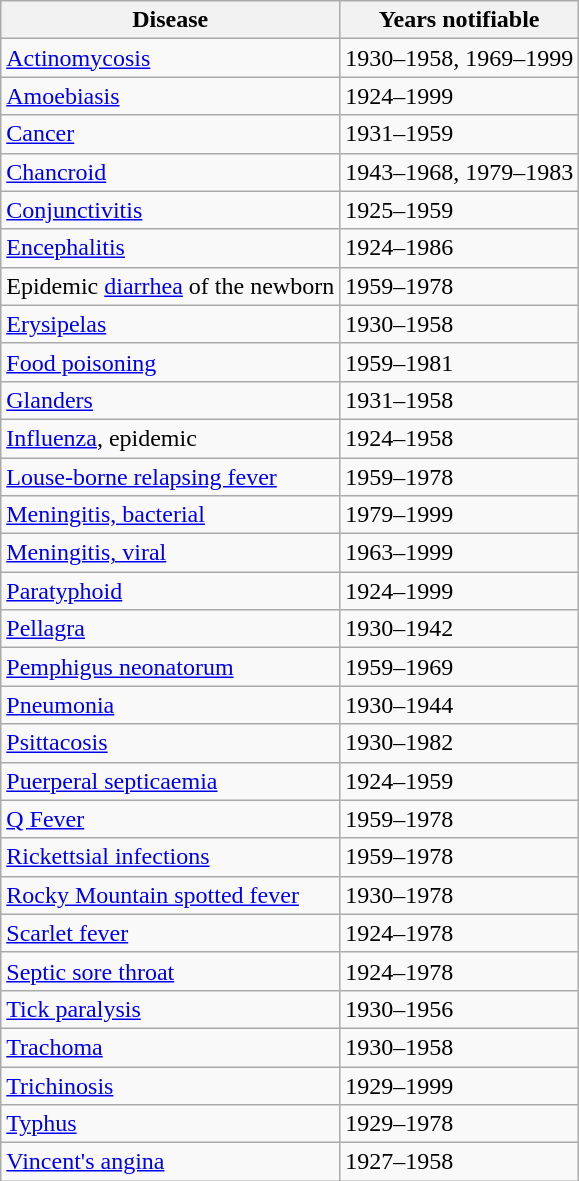<table class="wikitable sortable">
<tr>
<th>Disease</th>
<th>Years notifiable</th>
</tr>
<tr>
<td><a href='#'>Actinomycosis</a></td>
<td>1930–1958, 1969–1999</td>
</tr>
<tr>
<td><a href='#'>Amoebiasis</a></td>
<td>1924–1999</td>
</tr>
<tr>
<td><a href='#'>Cancer</a></td>
<td>1931–1959</td>
</tr>
<tr>
<td><a href='#'>Chancroid</a></td>
<td>1943–1968, 1979–1983</td>
</tr>
<tr>
<td><a href='#'>Conjunctivitis</a></td>
<td>1925–1959</td>
</tr>
<tr>
<td><a href='#'>Encephalitis</a></td>
<td>1924–1986</td>
</tr>
<tr>
<td>Epidemic <a href='#'>diarrhea</a> of the newborn</td>
<td>1959–1978</td>
</tr>
<tr>
<td><a href='#'>Erysipelas</a></td>
<td>1930–1958</td>
</tr>
<tr>
<td><a href='#'>Food poisoning</a></td>
<td>1959–1981</td>
</tr>
<tr>
<td><a href='#'>Glanders</a></td>
<td>1931–1958</td>
</tr>
<tr>
<td><a href='#'>Influenza</a>, epidemic</td>
<td>1924–1958</td>
</tr>
<tr>
<td><a href='#'>Louse-borne relapsing fever</a></td>
<td>1959–1978</td>
</tr>
<tr>
<td><a href='#'>Meningitis, bacterial</a></td>
<td>1979–1999</td>
</tr>
<tr>
<td><a href='#'>Meningitis, viral</a></td>
<td>1963–1999</td>
</tr>
<tr>
<td><a href='#'>Paratyphoid</a></td>
<td>1924–1999</td>
</tr>
<tr>
<td><a href='#'>Pellagra</a></td>
<td>1930–1942</td>
</tr>
<tr>
<td><a href='#'>Pemphigus neonatorum</a></td>
<td>1959–1969</td>
</tr>
<tr>
<td><a href='#'>Pneumonia</a></td>
<td>1930–1944</td>
</tr>
<tr>
<td><a href='#'>Psittacosis</a></td>
<td>1930–1982</td>
</tr>
<tr>
<td><a href='#'>Puerperal septicaemia</a></td>
<td>1924–1959</td>
</tr>
<tr>
<td><a href='#'>Q Fever</a></td>
<td>1959–1978</td>
</tr>
<tr>
<td><a href='#'>Rickettsial infections</a></td>
<td>1959–1978</td>
</tr>
<tr>
<td><a href='#'>Rocky Mountain spotted fever</a></td>
<td>1930–1978</td>
</tr>
<tr>
<td><a href='#'>Scarlet fever</a></td>
<td>1924–1978</td>
</tr>
<tr>
<td><a href='#'>Septic sore throat</a></td>
<td>1924–1978</td>
</tr>
<tr>
<td><a href='#'>Tick paralysis</a></td>
<td>1930–1956</td>
</tr>
<tr>
<td><a href='#'>Trachoma</a></td>
<td>1930–1958</td>
</tr>
<tr>
<td><a href='#'>Trichinosis</a></td>
<td>1929–1999</td>
</tr>
<tr>
<td><a href='#'>Typhus</a></td>
<td>1929–1978</td>
</tr>
<tr>
<td><a href='#'>Vincent's angina</a></td>
<td>1927–1958</td>
</tr>
</table>
